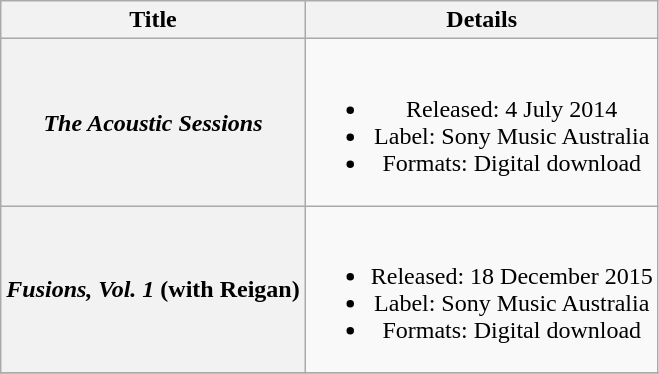<table class="wikitable plainrowheaders" style="text-align:center;">
<tr>
<th scope="col">Title</th>
<th scope="col">Details</th>
</tr>
<tr>
<th scope="row"><em>The Acoustic Sessions</em></th>
<td><br><ul><li>Released: 4 July 2014</li><li>Label: Sony Music Australia</li><li>Formats: Digital download</li></ul></td>
</tr>
<tr>
<th scope="row"><em>Fusions, Vol. 1</em> <span>(with Reigan)</span></th>
<td><br><ul><li>Released: 18 December 2015</li><li>Label: Sony Music Australia</li><li>Formats: Digital download</li></ul></td>
</tr>
<tr>
</tr>
</table>
